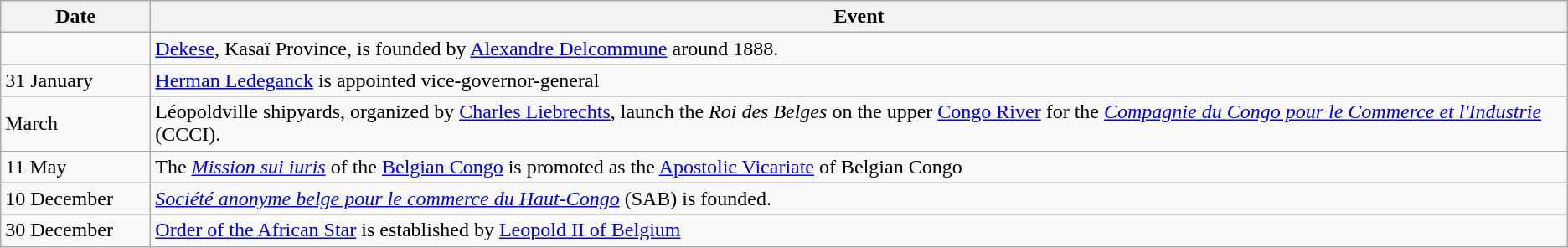<table class=wikitable>
<tr>
<th style="width:7em">Date</th>
<th>Event</th>
</tr>
<tr>
<td></td>
<td><a href='#'>Dekese</a>, Kasaï Province, is founded by <a href='#'>Alexandre Delcommune</a> around 1888.</td>
</tr>
<tr>
<td>31 January</td>
<td><a href='#'>Herman Ledeganck</a> is appointed vice-governor-general</td>
</tr>
<tr>
<td>March</td>
<td>Léopoldville shipyards, organized by <a href='#'>Charles Liebrechts</a>, launch the <em>Roi des Belges</em> on the upper <a href='#'>Congo River</a> for the <em><a href='#'>Compagnie du Congo pour le Commerce et l'Industrie</a></em> (CCCI).</td>
</tr>
<tr>
<td>11 May</td>
<td>The <em><a href='#'>Mission sui iuris</a></em> of the <a href='#'>Belgian Congo</a> is promoted as the <a href='#'>Apostolic Vicariate</a> of Belgian Congo</td>
</tr>
<tr>
<td>10 December</td>
<td><em><a href='#'>Société anonyme belge pour le commerce du Haut-Congo</a></em> (SAB) is founded.</td>
</tr>
<tr>
<td>30 December</td>
<td><a href='#'>Order of the African Star</a> is established by <a href='#'>Leopold II of Belgium</a></td>
</tr>
</table>
